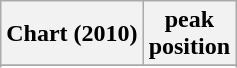<table class="wikitable sortable">
<tr>
<th>Chart (2010)</th>
<th>peak<br>position</th>
</tr>
<tr>
</tr>
<tr>
</tr>
<tr>
</tr>
</table>
